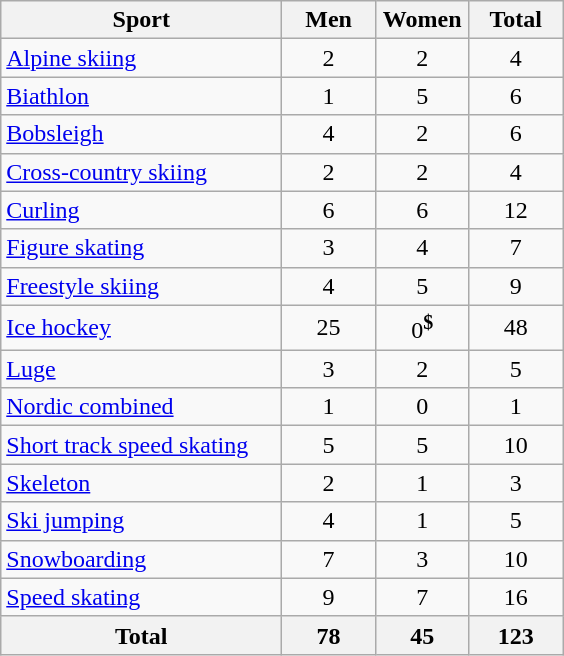<table class="wikitable sortable" style="text-align:center;">
<tr>
<th width=180>Sport</th>
<th width=55>Men</th>
<th width=55>Women</th>
<th width=55>Total</th>
</tr>
<tr>
<td align=left><a href='#'>Alpine skiing</a></td>
<td>2</td>
<td>2</td>
<td>4</td>
</tr>
<tr>
<td align="left"><a href='#'>Biathlon</a></td>
<td>1</td>
<td>5</td>
<td>6</td>
</tr>
<tr>
<td align=left><a href='#'>Bobsleigh</a></td>
<td>4</td>
<td>2</td>
<td>6</td>
</tr>
<tr>
<td align=left><a href='#'>Cross-country skiing</a></td>
<td>2</td>
<td>2</td>
<td>4</td>
</tr>
<tr>
<td align=left><a href='#'>Curling</a></td>
<td>6</td>
<td>6</td>
<td>12</td>
</tr>
<tr>
<td align=left><a href='#'>Figure skating</a></td>
<td>3</td>
<td>4</td>
<td>7</td>
</tr>
<tr>
<td align=left><a href='#'>Freestyle skiing</a></td>
<td>4</td>
<td>5</td>
<td>9</td>
</tr>
<tr>
<td align=left><a href='#'>Ice hockey</a></td>
<td>25</td>
<td>0<sup><strong>$</strong></sup></td>
<td>48</td>
</tr>
<tr>
<td align=left><a href='#'>Luge</a></td>
<td>3</td>
<td>2</td>
<td>5</td>
</tr>
<tr>
<td align=left><a href='#'>Nordic combined</a></td>
<td>1</td>
<td>0</td>
<td>1</td>
</tr>
<tr>
<td align=left><a href='#'>Short track speed skating</a></td>
<td>5</td>
<td>5</td>
<td>10</td>
</tr>
<tr>
<td align=left><a href='#'>Skeleton</a></td>
<td>2</td>
<td>1</td>
<td>3</td>
</tr>
<tr>
<td align=left><a href='#'>Ski jumping</a></td>
<td>4</td>
<td>1</td>
<td>5</td>
</tr>
<tr>
<td align=left><a href='#'>Snowboarding</a></td>
<td>7</td>
<td>3</td>
<td>10</td>
</tr>
<tr>
<td align=left><a href='#'>Speed skating</a></td>
<td>9</td>
<td>7</td>
<td>16</td>
</tr>
<tr>
<th>Total</th>
<th>78</th>
<th>45</th>
<th>123</th>
</tr>
</table>
